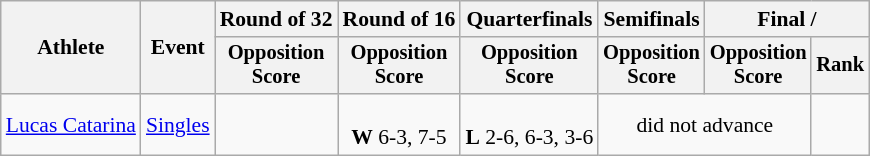<table class=wikitable style="font-size:90%">
<tr>
<th rowspan="2">Athlete</th>
<th rowspan="2">Event</th>
<th>Round of 32</th>
<th>Round of 16</th>
<th>Quarterfinals</th>
<th>Semifinals</th>
<th colspan=2>Final / </th>
</tr>
<tr style="font-size:95%">
<th>Opposition<br>Score</th>
<th>Opposition<br>Score</th>
<th>Opposition<br>Score</th>
<th>Opposition<br>Score</th>
<th>Opposition<br>Score</th>
<th>Rank</th>
</tr>
<tr align=center>
<td align=left><a href='#'>Lucas Catarina</a></td>
<td align=left><a href='#'>Singles</a></td>
<td></td>
<td><br><strong>W</strong> 6-3, 7-5</td>
<td><br><strong>L</strong> 2-6, 6-3, 3-6</td>
<td colspan=2>did not advance</td>
</tr>
</table>
